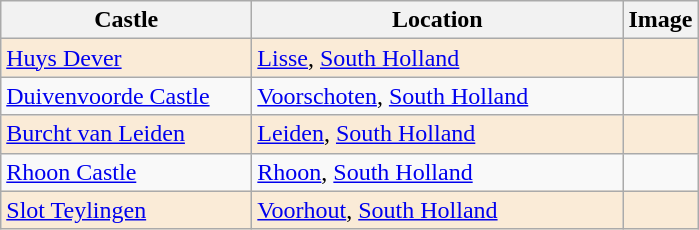<table class="wikitable">
<tr>
<th style="width:10em;">Castle</th>
<th style="width:15em;">Location</th>
<th>Image</th>
</tr>
<tr bgcolor="#FAEBD7">
<td><a href='#'>Huys Dever</a></td>
<td><a href='#'>Lisse</a>, <a href='#'>South Holland</a><br></td>
<td></td>
</tr>
<tr>
<td><a href='#'>Duivenvoorde Castle</a></td>
<td><a href='#'>Voorschoten</a>, <a href='#'>South Holland</a><br></td>
<td></td>
</tr>
<tr bgcolor="#FAEBD7">
<td><a href='#'>Burcht van Leiden</a></td>
<td><a href='#'>Leiden</a>, <a href='#'>South Holland</a><br></td>
<td></td>
</tr>
<tr>
<td><a href='#'>Rhoon Castle</a></td>
<td><a href='#'>Rhoon</a>, <a href='#'>South Holland</a><br></td>
<td></td>
</tr>
<tr bgcolor="#FAEBD7">
<td><a href='#'>Slot Teylingen</a></td>
<td><a href='#'>Voorhout</a>, <a href='#'>South Holland</a><br></td>
<td></td>
</tr>
</table>
